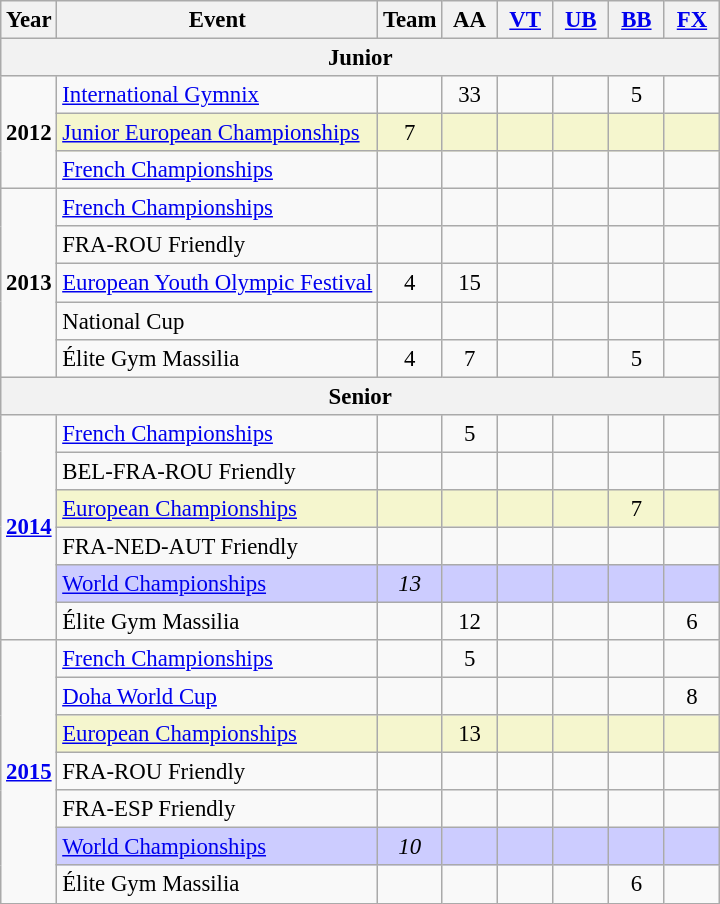<table class="wikitable" style="text-align:center; font-size:95%;">
<tr>
<th align=center>Year</th>
<th align=center>Event</th>
<th style="width:30px;">Team</th>
<th style="width:30px;">AA</th>
<th style="width:30px;"><a href='#'>VT</a></th>
<th style="width:30px;"><a href='#'>UB</a></th>
<th style="width:30px;"><a href='#'>BB</a></th>
<th style="width:30px;"><a href='#'>FX</a></th>
</tr>
<tr>
<th colspan="8"><strong>Junior</strong></th>
</tr>
<tr>
<td rowspan="3"><strong>2012</strong></td>
<td align=left><a href='#'>International Gymnix</a></td>
<td></td>
<td>33</td>
<td></td>
<td></td>
<td>5</td>
<td></td>
</tr>
<tr bgcolor=F5F6CE>
<td align=left><a href='#'>Junior European Championships</a></td>
<td>7</td>
<td></td>
<td></td>
<td></td>
<td></td>
<td></td>
</tr>
<tr>
<td align=left><a href='#'>French Championships</a></td>
<td></td>
<td></td>
<td></td>
<td></td>
<td></td>
<td></td>
</tr>
<tr>
<td rowspan="5"><strong>2013</strong></td>
<td align=left><a href='#'>French Championships</a></td>
<td></td>
<td></td>
<td></td>
<td></td>
<td></td>
<td></td>
</tr>
<tr>
<td align=left>FRA-ROU Friendly</td>
<td></td>
<td></td>
<td></td>
<td></td>
<td></td>
<td></td>
</tr>
<tr>
<td align=left><a href='#'>European Youth Olympic Festival</a></td>
<td>4</td>
<td>15</td>
<td></td>
<td></td>
<td></td>
<td></td>
</tr>
<tr>
<td align=left>National Cup</td>
<td></td>
<td></td>
<td></td>
<td></td>
<td></td>
<td></td>
</tr>
<tr>
<td align=left>Élite Gym Massilia</td>
<td>4</td>
<td>7</td>
<td></td>
<td></td>
<td>5</td>
<td></td>
</tr>
<tr>
<th colspan="8"><strong>Senior</strong></th>
</tr>
<tr>
<td rowspan="6"><strong><a href='#'>2014</a></strong></td>
<td align=left><a href='#'>French Championships</a></td>
<td></td>
<td>5</td>
<td></td>
<td></td>
<td></td>
<td></td>
</tr>
<tr>
<td align=left>BEL-FRA-ROU Friendly</td>
<td></td>
<td></td>
<td></td>
<td></td>
<td></td>
<td></td>
</tr>
<tr bgcolor=#F5F6CE>
<td align=left><a href='#'>European Championships</a></td>
<td></td>
<td></td>
<td></td>
<td></td>
<td>7</td>
<td></td>
</tr>
<tr>
<td align=left>FRA-NED-AUT Friendly</td>
<td></td>
<td></td>
<td></td>
<td></td>
<td></td>
<td></td>
</tr>
<tr bgcolor=#CCCCFF>
<td align=left><a href='#'>World Championships</a></td>
<td><em>13</em></td>
<td></td>
<td></td>
<td></td>
<td></td>
<td></td>
</tr>
<tr>
<td align=left>Élite Gym Massilia</td>
<td></td>
<td>12</td>
<td></td>
<td></td>
<td></td>
<td>6</td>
</tr>
<tr>
<td rowspan="7"><strong><a href='#'>2015</a></strong></td>
<td align=left><a href='#'>French Championships</a></td>
<td></td>
<td>5</td>
<td></td>
<td></td>
<td></td>
<td></td>
</tr>
<tr>
<td align=left><a href='#'>Doha World Cup</a></td>
<td></td>
<td></td>
<td></td>
<td></td>
<td></td>
<td>8</td>
</tr>
<tr bgcolor=#F5F6CE>
<td align=left><a href='#'>European Championships</a></td>
<td></td>
<td>13</td>
<td></td>
<td></td>
<td></td>
<td></td>
</tr>
<tr>
<td align=left>FRA-ROU Friendly</td>
<td></td>
<td></td>
<td></td>
<td></td>
<td></td>
<td></td>
</tr>
<tr>
<td align=left>FRA-ESP Friendly</td>
<td></td>
<td></td>
<td></td>
<td></td>
<td></td>
<td></td>
</tr>
<tr bgcolor=CCCCFF>
<td align=left><a href='#'>World Championships</a></td>
<td><em>10</em></td>
<td></td>
<td></td>
<td></td>
<td></td>
<td></td>
</tr>
<tr>
<td align=left>Élite Gym Massilia</td>
<td></td>
<td></td>
<td></td>
<td></td>
<td>6</td>
<td></td>
</tr>
</table>
